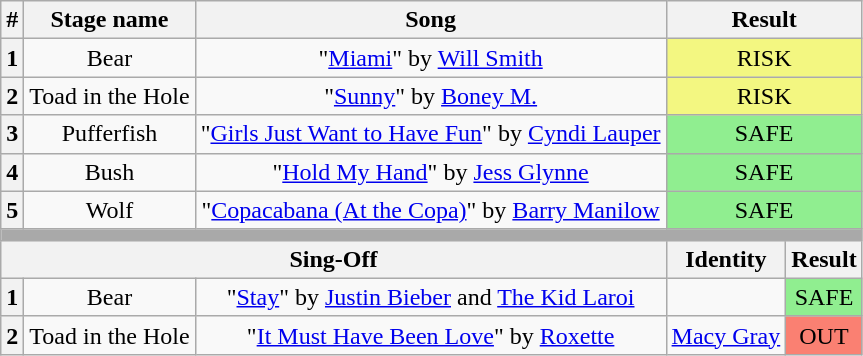<table class="wikitable plainrowheaders" style="text-align: center;">
<tr>
<th>#</th>
<th>Stage name</th>
<th>Song</th>
<th colspan="2">Result</th>
</tr>
<tr>
<th>1</th>
<td>Bear</td>
<td>"<a href='#'>Miami</a>" by <a href='#'>Will Smith</a></td>
<td colspan="2" bgcolor="#F3F781">RISK</td>
</tr>
<tr>
<th>2</th>
<td>Toad in the Hole</td>
<td>"<a href='#'>Sunny</a>" by <a href='#'>Boney M.</a></td>
<td colspan="2" bgcolor="#F3F781">RISK</td>
</tr>
<tr>
<th>3</th>
<td>Pufferfish</td>
<td>"<a href='#'>Girls Just Want to Have Fun</a>" by <a href='#'>Cyndi Lauper</a></td>
<td colspan="2" bgcolor="lightgreen">SAFE</td>
</tr>
<tr>
<th>4</th>
<td>Bush</td>
<td>"<a href='#'>Hold My Hand</a>" by <a href='#'>Jess Glynne</a></td>
<td colspan="2" bgcolor="lightgreen">SAFE</td>
</tr>
<tr>
<th>5</th>
<td>Wolf</td>
<td>"<a href='#'>Copacabana (At the Copa)</a>" by <a href='#'>Barry Manilow</a></td>
<td colspan="2" bgcolor="lightgreen">SAFE</td>
</tr>
<tr>
<td colspan="5" style="background:darkgray"></td>
</tr>
<tr>
<th colspan="3">Sing-Off</th>
<th>Identity</th>
<th>Result</th>
</tr>
<tr>
<th>1</th>
<td>Bear</td>
<td>"<a href='#'>Stay</a>" by <a href='#'>Justin Bieber</a> and <a href='#'>The Kid Laroi</a></td>
<td></td>
<td bgcolor="lightgreen">SAFE</td>
</tr>
<tr>
<th>2</th>
<td>Toad in the Hole</td>
<td>"<a href='#'>It Must Have Been Love</a>" by <a href='#'>Roxette</a></td>
<td><a href='#'>Macy Gray</a></td>
<td bgcolor="salmon">OUT</td>
</tr>
</table>
